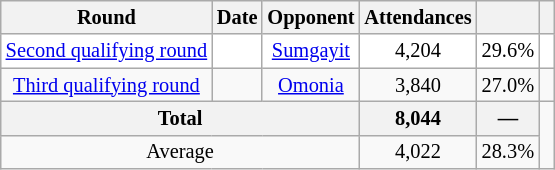<table class="wikitable sortable mw-collapsible mw-collapsed" style="text-align:center; font-size:85%;">
<tr>
<th scope="col">Round</th>
<th scope="col">Date</th>
<th scope="col">Opponent</th>
<th scope="col">Attendances</th>
<th></th>
<th></th>
</tr>
<tr bgcolor="white">
<td><a href='#'>Second qualifying round</a></td>
<td></td>
<td> <a href='#'>Sumgayit</a></td>
<td>4,204</td>
<td>29.6%</td>
<td> </td>
</tr>
<tr>
<td><a href='#'>Third qualifying round</a></td>
<td></td>
<td> <a href='#'>Omonia</a></td>
<td>3,840</td>
<td>27.0%</td>
<td></td>
</tr>
<tr>
<th colspan="3">Total</th>
<th>8,044</th>
<th>—</th>
</tr>
<tr>
<td colspan="3">Average</td>
<td>4,022</td>
<td>28.3%</td>
</tr>
</table>
